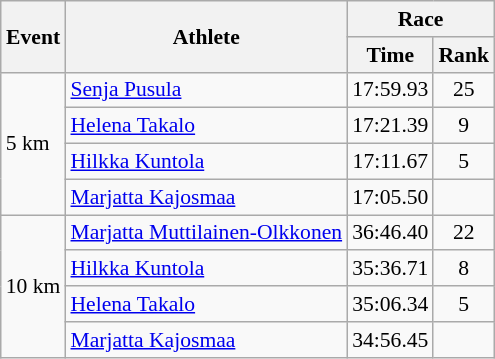<table class="wikitable" border="1" style="font-size:90%">
<tr>
<th rowspan=2>Event</th>
<th rowspan=2>Athlete</th>
<th colspan=2>Race</th>
</tr>
<tr>
<th>Time</th>
<th>Rank</th>
</tr>
<tr>
<td rowspan=4>5 km</td>
<td><a href='#'>Senja Pusula</a></td>
<td align=center>17:59.93</td>
<td align=center>25</td>
</tr>
<tr>
<td><a href='#'>Helena Takalo</a></td>
<td align=center>17:21.39</td>
<td align=center>9</td>
</tr>
<tr>
<td><a href='#'>Hilkka Kuntola</a></td>
<td align=center>17:11.67</td>
<td align=center>5</td>
</tr>
<tr>
<td><a href='#'>Marjatta Kajosmaa</a></td>
<td align=center>17:05.50</td>
<td align=center></td>
</tr>
<tr>
<td rowspan=4>10 km</td>
<td><a href='#'>Marjatta Muttilainen-Olkkonen</a></td>
<td align=center>36:46.40</td>
<td align=center>22</td>
</tr>
<tr>
<td><a href='#'>Hilkka Kuntola</a></td>
<td align=center>35:36.71</td>
<td align=center>8</td>
</tr>
<tr>
<td><a href='#'>Helena Takalo</a></td>
<td align=center>35:06.34</td>
<td align=center>5</td>
</tr>
<tr>
<td><a href='#'>Marjatta Kajosmaa</a></td>
<td align=center>34:56.45</td>
<td align=center></td>
</tr>
</table>
